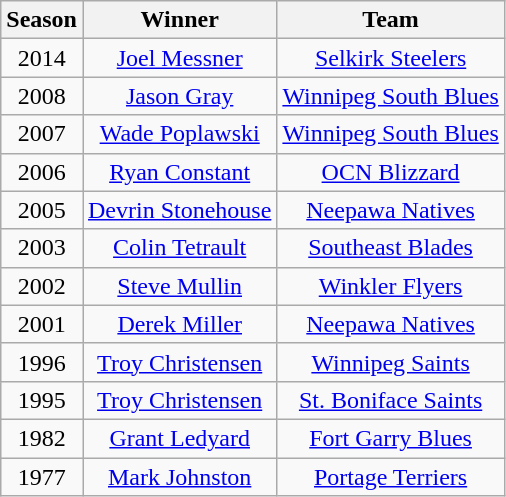<table class="wikitable" style="text-align:center">
<tr>
<th>Season</th>
<th>Winner</th>
<th>Team</th>
</tr>
<tr align="center">
<td>2014</td>
<td><a href='#'>Joel Messner</a></td>
<td><a href='#'>Selkirk Steelers</a></td>
</tr>
<tr>
<td>2008</td>
<td><a href='#'>Jason Gray</a></td>
<td><a href='#'>Winnipeg South Blues</a></td>
</tr>
<tr>
<td>2007</td>
<td><a href='#'>Wade Poplawski</a></td>
<td><a href='#'>Winnipeg South Blues</a></td>
</tr>
<tr>
<td>2006</td>
<td><a href='#'>Ryan Constant</a></td>
<td><a href='#'>OCN Blizzard</a></td>
</tr>
<tr>
<td>2005</td>
<td><a href='#'>Devrin Stonehouse</a></td>
<td><a href='#'>Neepawa Natives</a></td>
</tr>
<tr>
<td>2003</td>
<td><a href='#'>Colin Tetrault</a></td>
<td><a href='#'>Southeast Blades</a></td>
</tr>
<tr>
<td>2002</td>
<td><a href='#'>Steve Mullin</a></td>
<td><a href='#'>Winkler Flyers</a></td>
</tr>
<tr>
<td>2001</td>
<td><a href='#'>Derek Miller</a></td>
<td><a href='#'>Neepawa Natives</a></td>
</tr>
<tr>
<td>1996</td>
<td><a href='#'>Troy Christensen</a></td>
<td><a href='#'>Winnipeg Saints</a></td>
</tr>
<tr>
<td>1995</td>
<td><a href='#'>Troy Christensen</a></td>
<td><a href='#'>St. Boniface Saints</a></td>
</tr>
<tr>
<td>1982</td>
<td><a href='#'>Grant Ledyard</a></td>
<td><a href='#'>Fort Garry Blues</a></td>
</tr>
<tr>
<td>1977</td>
<td><a href='#'>Mark Johnston</a></td>
<td><a href='#'>Portage Terriers</a></td>
</tr>
</table>
